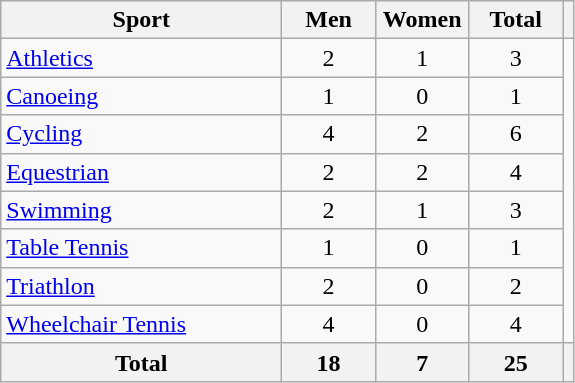<table class="wikitable sortable" style="text-align:center;">
<tr>
<th width="180">Sport</th>
<th width="55">Men</th>
<th width="55">Women</th>
<th width="55">Total</th>
<th></th>
</tr>
<tr>
<td align="left"><a href='#'>Athletics</a></td>
<td>2</td>
<td>1</td>
<td>3</td>
<td rowspan="8"></td>
</tr>
<tr>
<td align="left"><a href='#'>Canoeing</a></td>
<td>1</td>
<td>0</td>
<td>1</td>
</tr>
<tr>
<td align="left"><a href='#'>Cycling</a></td>
<td>4</td>
<td>2</td>
<td>6</td>
</tr>
<tr>
<td align="left"><a href='#'>Equestrian</a></td>
<td>2</td>
<td>2</td>
<td>4</td>
</tr>
<tr>
<td align="left"><a href='#'>Swimming</a></td>
<td>2</td>
<td>1</td>
<td>3</td>
</tr>
<tr>
<td align="left"><a href='#'>Table Tennis</a></td>
<td>1</td>
<td>0</td>
<td>1</td>
</tr>
<tr>
<td align="left"><a href='#'>Triathlon</a></td>
<td>2</td>
<td>0</td>
<td>2</td>
</tr>
<tr>
<td align="left"><a href='#'>Wheelchair Tennis</a></td>
<td>4</td>
<td>0</td>
<td>4</td>
</tr>
<tr>
<th>Total</th>
<th>18</th>
<th>7</th>
<th>25</th>
<th></th>
</tr>
</table>
